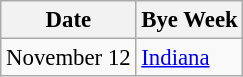<table class="wikitable" style="font-size:95%;">
<tr>
<th>Date</th>
<th colspan="1">Bye Week</th>
</tr>
<tr>
<td>November 12</td>
<td><a href='#'>Indiana</a></td>
</tr>
</table>
